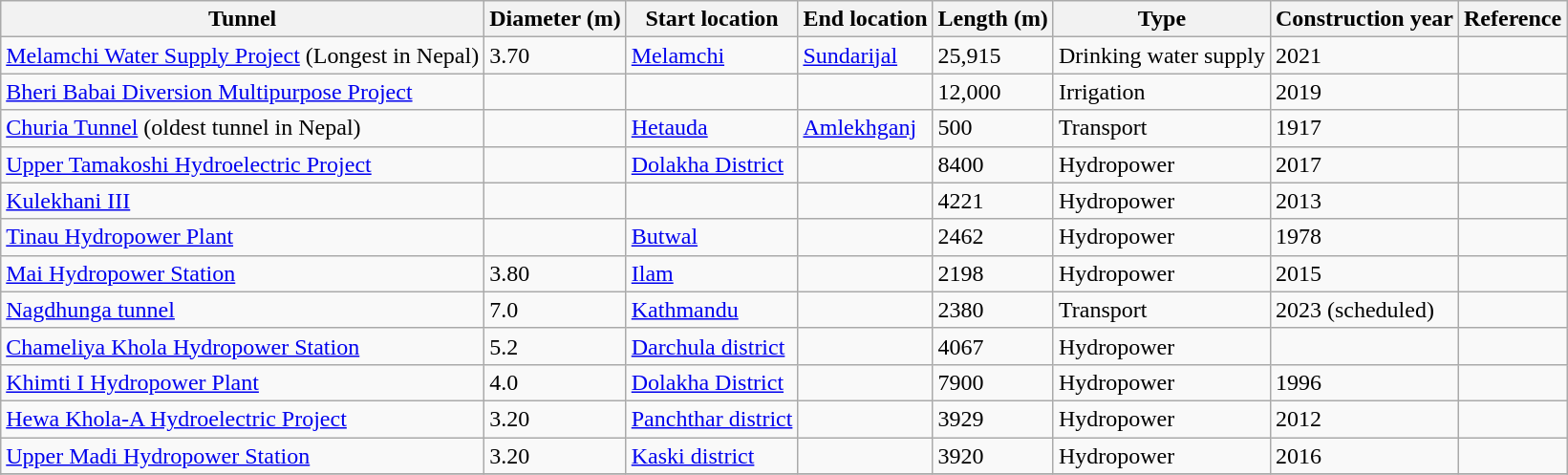<table class="wikitable sortable">
<tr>
<th>Tunnel</th>
<th>Diameter (m)</th>
<th>Start location</th>
<th>End location</th>
<th>Length (m)</th>
<th>Type</th>
<th>Construction year</th>
<th>Reference</th>
</tr>
<tr>
<td><a href='#'>Melamchi Water Supply Project</a> (Longest in Nepal)</td>
<td>3.70</td>
<td><a href='#'>Melamchi</a></td>
<td><a href='#'>Sundarijal</a></td>
<td>25,915</td>
<td>Drinking water supply</td>
<td>2021</td>
<td></td>
</tr>
<tr>
<td><a href='#'>Bheri Babai Diversion Multipurpose Project</a></td>
<td></td>
<td></td>
<td></td>
<td>12,000</td>
<td>Irrigation</td>
<td>2019</td>
<td></td>
</tr>
<tr>
<td><a href='#'>Churia Tunnel</a> (oldest tunnel in Nepal)</td>
<td></td>
<td><a href='#'>Hetauda</a></td>
<td><a href='#'>Amlekhganj</a></td>
<td>500</td>
<td>Transport</td>
<td>1917</td>
<td></td>
</tr>
<tr>
<td><a href='#'>Upper Tamakoshi Hydroelectric Project</a></td>
<td></td>
<td><a href='#'>Dolakha District</a></td>
<td></td>
<td>8400</td>
<td>Hydropower</td>
<td>2017</td>
<td></td>
</tr>
<tr>
<td><a href='#'>Kulekhani III</a></td>
<td></td>
<td></td>
<td></td>
<td>4221</td>
<td>Hydropower</td>
<td>2013</td>
<td></td>
</tr>
<tr>
<td><a href='#'>Tinau Hydropower Plant</a></td>
<td></td>
<td><a href='#'>Butwal</a></td>
<td></td>
<td>2462</td>
<td>Hydropower</td>
<td>1978</td>
<td></td>
</tr>
<tr>
<td><a href='#'>Mai Hydropower Station</a></td>
<td>3.80</td>
<td><a href='#'>Ilam</a></td>
<td></td>
<td>2198</td>
<td>Hydropower</td>
<td>2015</td>
<td></td>
</tr>
<tr>
<td><a href='#'>Nagdhunga tunnel</a></td>
<td>7.0</td>
<td><a href='#'>Kathmandu</a></td>
<td></td>
<td>2380</td>
<td>Transport</td>
<td>2023 (scheduled)</td>
<td></td>
</tr>
<tr>
<td><a href='#'>Chameliya Khola Hydropower Station</a></td>
<td>5.2</td>
<td><a href='#'>Darchula district</a></td>
<td></td>
<td>4067</td>
<td>Hydropower</td>
<td></td>
<td></td>
</tr>
<tr>
<td><a href='#'>Khimti I Hydropower Plant</a></td>
<td>4.0</td>
<td><a href='#'>Dolakha District</a></td>
<td></td>
<td>7900</td>
<td>Hydropower</td>
<td>1996</td>
<td></td>
</tr>
<tr>
<td><a href='#'>Hewa Khola-A Hydroelectric Project</a></td>
<td>3.20</td>
<td><a href='#'>Panchthar district</a></td>
<td></td>
<td>3929</td>
<td>Hydropower</td>
<td>2012</td>
<td></td>
</tr>
<tr>
<td><a href='#'>Upper Madi Hydropower Station</a></td>
<td>3.20</td>
<td><a href='#'>Kaski district</a></td>
<td></td>
<td>3920</td>
<td>Hydropower</td>
<td>2016</td>
<td></td>
</tr>
<tr>
</tr>
</table>
